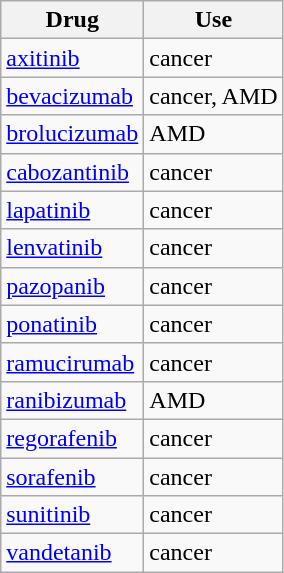<table class="wikitable floatright">
<tr>
<th>Drug</th>
<th>Use</th>
</tr>
<tr>
<td><a href='#'>axitinib</a></td>
<td>cancer</td>
</tr>
<tr>
<td><a href='#'>bevacizumab</a></td>
<td>cancer, AMD</td>
</tr>
<tr>
<td><a href='#'>brolucizumab</a></td>
<td>AMD</td>
</tr>
<tr>
<td><a href='#'>cabozantinib</a></td>
<td>cancer</td>
</tr>
<tr>
<td><a href='#'>lapatinib</a></td>
<td>cancer</td>
</tr>
<tr>
<td><a href='#'>lenvatinib</a></td>
<td>cancer</td>
</tr>
<tr>
<td><a href='#'>pazopanib</a></td>
<td>cancer</td>
</tr>
<tr>
<td><a href='#'>ponatinib</a></td>
<td>cancer</td>
</tr>
<tr>
<td><a href='#'>ramucirumab</a></td>
<td>cancer</td>
</tr>
<tr>
<td><a href='#'>ranibizumab</a></td>
<td>AMD</td>
</tr>
<tr>
<td><a href='#'>regorafenib</a></td>
<td>cancer</td>
</tr>
<tr>
<td><a href='#'>sorafenib</a></td>
<td>cancer</td>
</tr>
<tr>
<td><a href='#'>sunitinib</a></td>
<td>cancer</td>
</tr>
<tr>
<td><a href='#'>vandetanib</a></td>
<td>cancer</td>
</tr>
</table>
